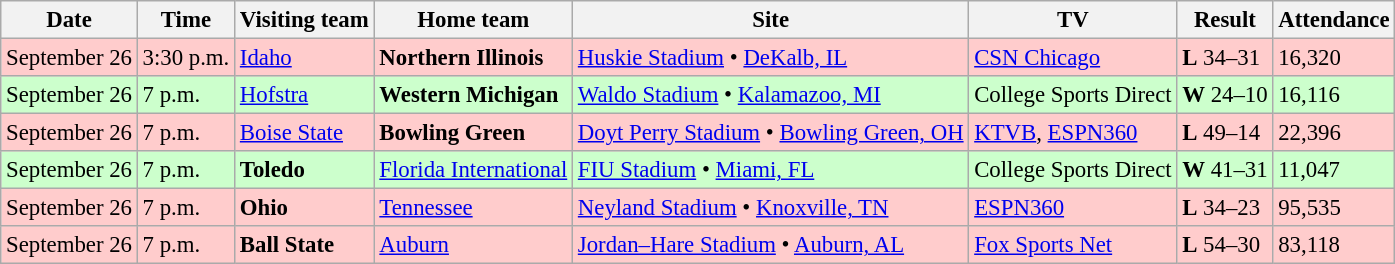<table class="wikitable" style="font-size:95%;">
<tr>
<th>Date</th>
<th>Time</th>
<th>Visiting team</th>
<th>Home team</th>
<th>Site</th>
<th>TV</th>
<th>Result</th>
<th>Attendance</th>
</tr>
<tr style="background:#fcc;">
<td>September 26</td>
<td>3:30 p.m.</td>
<td><a href='#'>Idaho</a></td>
<td><strong>Northern Illinois</strong></td>
<td><a href='#'>Huskie Stadium</a> • <a href='#'>DeKalb, IL</a></td>
<td><a href='#'>CSN Chicago</a></td>
<td><strong>L</strong> 34–31</td>
<td>16,320</td>
</tr>
<tr style="background:#cfc;">
<td>September 26</td>
<td>7 p.m.</td>
<td><a href='#'>Hofstra</a></td>
<td><strong>Western Michigan</strong></td>
<td><a href='#'>Waldo Stadium</a> • <a href='#'>Kalamazoo, MI</a></td>
<td>College Sports Direct</td>
<td><strong>W</strong> 24–10</td>
<td>16,116</td>
</tr>
<tr style="background:#fcc;">
<td>September 26</td>
<td>7 p.m.</td>
<td><a href='#'>Boise State</a></td>
<td><strong>Bowling Green</strong></td>
<td><a href='#'>Doyt Perry Stadium</a> • <a href='#'>Bowling Green, OH</a></td>
<td><a href='#'>KTVB</a>, <a href='#'>ESPN360</a></td>
<td><strong>L</strong> 49–14</td>
<td>22,396</td>
</tr>
<tr style="background:#cfc;">
<td>September 26</td>
<td>7 p.m.</td>
<td><strong>Toledo</strong></td>
<td><a href='#'>Florida International</a></td>
<td><a href='#'>FIU Stadium</a> • <a href='#'>Miami, FL</a></td>
<td>College Sports Direct</td>
<td><strong>W</strong> 41–31</td>
<td>11,047</td>
</tr>
<tr style="background:#fcc;">
<td>September 26</td>
<td>7 p.m.</td>
<td><strong>Ohio</strong></td>
<td><a href='#'>Tennessee</a></td>
<td><a href='#'>Neyland Stadium</a> • <a href='#'>Knoxville, TN</a></td>
<td><a href='#'>ESPN360</a></td>
<td><strong>L</strong> 34–23</td>
<td>95,535</td>
</tr>
<tr style="background:#fcc;">
<td>September 26</td>
<td>7 p.m.</td>
<td><strong>Ball State</strong></td>
<td><a href='#'>Auburn</a></td>
<td><a href='#'>Jordan–Hare Stadium</a> • <a href='#'>Auburn, AL</a></td>
<td><a href='#'>Fox Sports Net</a></td>
<td><strong>L</strong> 54–30</td>
<td>83,118</td>
</tr>
</table>
